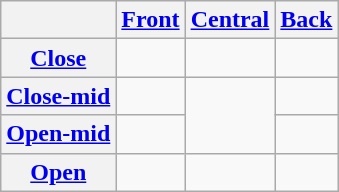<table class="wikitable" style="text-align:center">
<tr>
<th></th>
<th><a href='#'>Front</a></th>
<th><a href='#'>Central</a></th>
<th><a href='#'>Back</a></th>
</tr>
<tr align="center">
<th><a href='#'>Close</a></th>
<td></td>
<td></td>
<td></td>
</tr>
<tr align="center">
<th><a href='#'>Close-mid</a></th>
<td></td>
<td rowspan="2"></td>
<td></td>
</tr>
<tr>
<th><a href='#'>Open-mid</a></th>
<td></td>
<td></td>
</tr>
<tr align="center">
<th><a href='#'>Open</a></th>
<td></td>
<td></td>
<td></td>
</tr>
</table>
